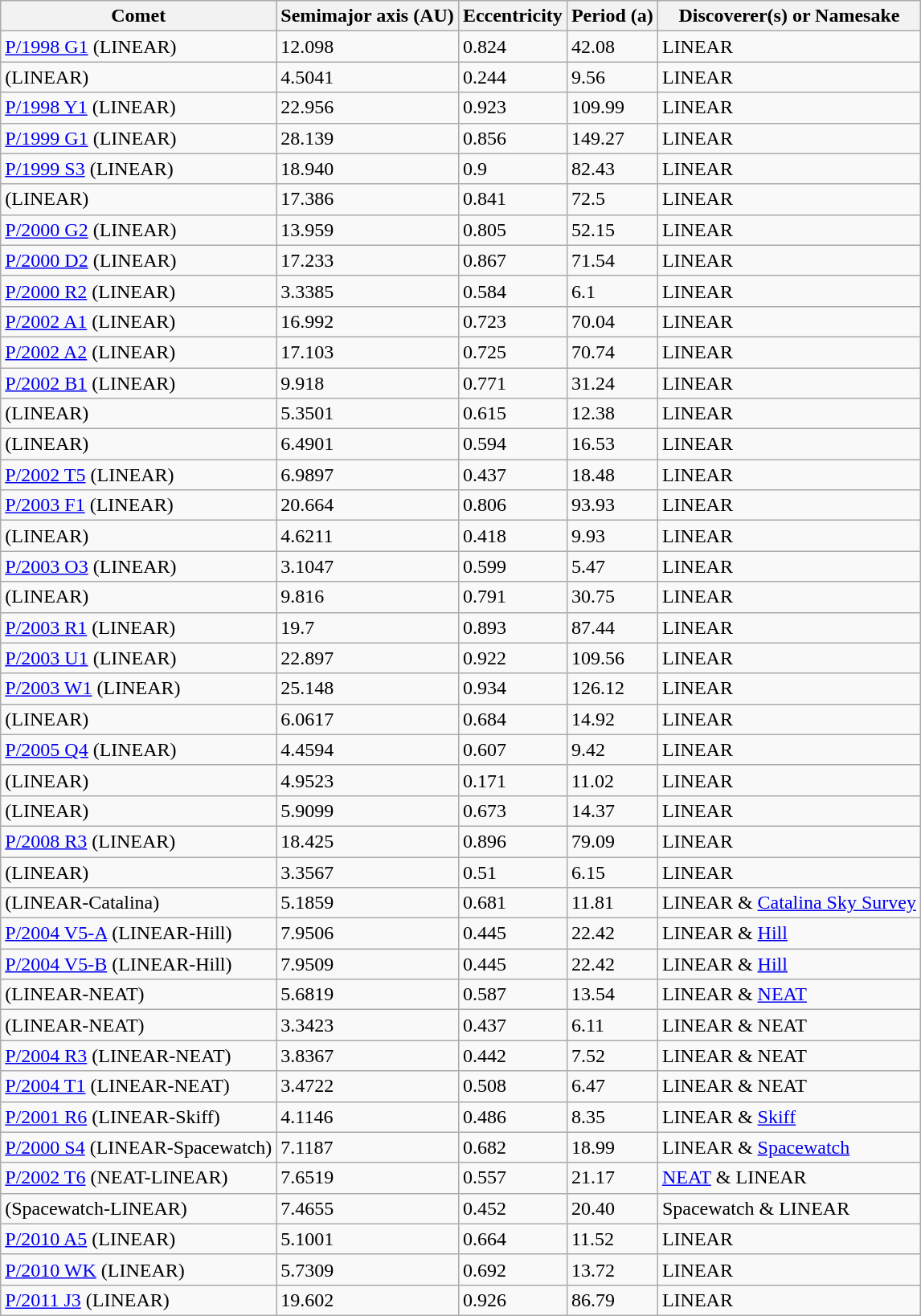<table class="wikitable sortable">
<tr>
<th align="left">Comet</th>
<th align="left">Semimajor axis (AU)</th>
<th align="left">Eccentricity</th>
<th align="left">Period (a)</th>
<th align="left">Discoverer(s) or Namesake</th>
</tr>
<tr>
<td><a href='#'>P/1998 G1</a> (LINEAR)</td>
<td>12.098</td>
<td>0.824</td>
<td>42.08</td>
<td>LINEAR</td>
</tr>
<tr>
<td> (LINEAR)</td>
<td>4.5041</td>
<td>0.244</td>
<td>9.56</td>
<td>LINEAR</td>
</tr>
<tr>
<td><a href='#'>P/1998 Y1</a> (LINEAR)</td>
<td>22.956</td>
<td>0.923</td>
<td>109.99</td>
<td>LINEAR</td>
</tr>
<tr>
<td><a href='#'>P/1999 G1</a> (LINEAR)</td>
<td>28.139</td>
<td>0.856</td>
<td>149.27</td>
<td>LINEAR</td>
</tr>
<tr>
<td><a href='#'>P/1999 S3</a> (LINEAR)</td>
<td>18.940</td>
<td>0.9</td>
<td>82.43</td>
<td>LINEAR</td>
</tr>
<tr>
<td> (LINEAR)</td>
<td>17.386</td>
<td>0.841</td>
<td>72.5</td>
<td>LINEAR</td>
</tr>
<tr>
<td><a href='#'>P/2000 G2</a> (LINEAR)</td>
<td>13.959</td>
<td>0.805</td>
<td>52.15</td>
<td>LINEAR</td>
</tr>
<tr>
<td><a href='#'>P/2000 D2</a> (LINEAR)</td>
<td>17.233</td>
<td>0.867</td>
<td>71.54</td>
<td>LINEAR</td>
</tr>
<tr>
<td><a href='#'>P/2000 R2</a> (LINEAR)</td>
<td>3.3385</td>
<td>0.584</td>
<td>6.1</td>
<td>LINEAR</td>
</tr>
<tr>
<td><a href='#'>P/2002 A1</a> (LINEAR)</td>
<td>16.992</td>
<td>0.723</td>
<td>70.04</td>
<td>LINEAR</td>
</tr>
<tr>
<td><a href='#'>P/2002 A2</a> (LINEAR)</td>
<td>17.103</td>
<td>0.725</td>
<td>70.74</td>
<td>LINEAR</td>
</tr>
<tr>
<td><a href='#'>P/2002 B1</a> (LINEAR)</td>
<td>9.918</td>
<td>0.771</td>
<td>31.24</td>
<td>LINEAR</td>
</tr>
<tr>
<td> (LINEAR)</td>
<td>5.3501</td>
<td>0.615</td>
<td>12.38</td>
<td>LINEAR</td>
</tr>
<tr>
<td> (LINEAR)</td>
<td>6.4901</td>
<td>0.594</td>
<td>16.53</td>
<td>LINEAR</td>
</tr>
<tr>
<td><a href='#'>P/2002 T5</a> (LINEAR)</td>
<td>6.9897</td>
<td>0.437</td>
<td>18.48</td>
<td>LINEAR</td>
</tr>
<tr>
<td><a href='#'>P/2003 F1</a> (LINEAR)</td>
<td>20.664</td>
<td>0.806</td>
<td>93.93</td>
<td>LINEAR</td>
</tr>
<tr>
<td> (LINEAR)</td>
<td>4.6211</td>
<td>0.418</td>
<td>9.93</td>
<td>LINEAR</td>
</tr>
<tr>
<td><a href='#'>P/2003 O3</a> (LINEAR)</td>
<td>3.1047</td>
<td>0.599</td>
<td>5.47</td>
<td>LINEAR</td>
</tr>
<tr>
<td> (LINEAR)</td>
<td>9.816</td>
<td>0.791</td>
<td>30.75</td>
<td>LINEAR</td>
</tr>
<tr>
<td><a href='#'>P/2003 R1</a> (LINEAR)</td>
<td>19.7</td>
<td>0.893</td>
<td>87.44</td>
<td>LINEAR</td>
</tr>
<tr>
<td><a href='#'>P/2003 U1</a> (LINEAR)</td>
<td>22.897</td>
<td>0.922</td>
<td>109.56</td>
<td>LINEAR</td>
</tr>
<tr>
<td><a href='#'>P/2003 W1</a> (LINEAR)</td>
<td>25.148</td>
<td>0.934</td>
<td>126.12</td>
<td>LINEAR</td>
</tr>
<tr>
<td> (LINEAR)</td>
<td>6.0617</td>
<td>0.684</td>
<td>14.92</td>
<td>LINEAR</td>
</tr>
<tr>
<td><a href='#'>P/2005 Q4</a> (LINEAR)</td>
<td>4.4594</td>
<td>0.607</td>
<td>9.42</td>
<td>LINEAR</td>
</tr>
<tr>
<td> (LINEAR)</td>
<td>4.9523</td>
<td>0.171</td>
<td>11.02</td>
<td>LINEAR</td>
</tr>
<tr>
<td> (LINEAR)</td>
<td>5.9099</td>
<td>0.673</td>
<td>14.37</td>
<td>LINEAR</td>
</tr>
<tr>
<td><a href='#'>P/2008 R3</a> (LINEAR)</td>
<td>18.425</td>
<td>0.896</td>
<td>79.09</td>
<td>LINEAR</td>
</tr>
<tr>
<td> (LINEAR)</td>
<td>3.3567</td>
<td>0.51</td>
<td>6.15</td>
<td>LINEAR</td>
</tr>
<tr>
<td> (LINEAR-Catalina)</td>
<td>5.1859</td>
<td>0.681</td>
<td>11.81</td>
<td>LINEAR & <a href='#'>Catalina Sky Survey</a></td>
</tr>
<tr>
<td><a href='#'>P/2004 V5-A</a> (LINEAR-Hill)</td>
<td>7.9506</td>
<td>0.445</td>
<td>22.42</td>
<td>LINEAR & <a href='#'>Hill</a></td>
</tr>
<tr>
<td><a href='#'>P/2004 V5-B</a> (LINEAR-Hill)</td>
<td>7.9509</td>
<td>0.445</td>
<td>22.42</td>
<td>LINEAR & <a href='#'>Hill</a></td>
</tr>
<tr>
<td> (LINEAR-NEAT)</td>
<td>5.6819</td>
<td>0.587</td>
<td>13.54</td>
<td>LINEAR & <a href='#'>NEAT</a></td>
</tr>
<tr>
<td> (LINEAR-NEAT)</td>
<td>3.3423</td>
<td>0.437</td>
<td>6.11</td>
<td>LINEAR & NEAT</td>
</tr>
<tr>
<td><a href='#'>P/2004 R3</a> (LINEAR-NEAT)</td>
<td>3.8367</td>
<td>0.442</td>
<td>7.52</td>
<td>LINEAR & NEAT</td>
</tr>
<tr>
<td><a href='#'>P/2004 T1</a> (LINEAR-NEAT)</td>
<td>3.4722</td>
<td>0.508</td>
<td>6.47</td>
<td>LINEAR & NEAT</td>
</tr>
<tr>
<td><a href='#'>P/2001 R6</a> (LINEAR-Skiff)</td>
<td>4.1146</td>
<td>0.486</td>
<td>8.35</td>
<td>LINEAR & <a href='#'>Skiff</a></td>
</tr>
<tr>
<td><a href='#'>P/2000 S4</a> (LINEAR-Spacewatch)</td>
<td>7.1187</td>
<td>0.682</td>
<td>18.99</td>
<td>LINEAR & <a href='#'>Spacewatch</a></td>
</tr>
<tr>
<td><a href='#'>P/2002 T6</a> (NEAT-LINEAR)</td>
<td>7.6519</td>
<td>0.557</td>
<td>21.17</td>
<td><a href='#'>NEAT</a> & LINEAR</td>
</tr>
<tr>
<td> (Spacewatch-LINEAR)</td>
<td>7.4655</td>
<td>0.452</td>
<td>20.40</td>
<td>Spacewatch & LINEAR</td>
</tr>
<tr>
<td><a href='#'>P/2010 A5</a> (LINEAR)</td>
<td>5.1001</td>
<td>0.664</td>
<td>11.52</td>
<td>LINEAR</td>
</tr>
<tr>
<td><a href='#'>P/2010 WK</a> (LINEAR)</td>
<td>5.7309</td>
<td>0.692</td>
<td>13.72</td>
<td>LINEAR</td>
</tr>
<tr>
<td><a href='#'>P/2011 J3</a> (LINEAR)</td>
<td>19.602</td>
<td>0.926</td>
<td>86.79</td>
<td>LINEAR</td>
</tr>
</table>
